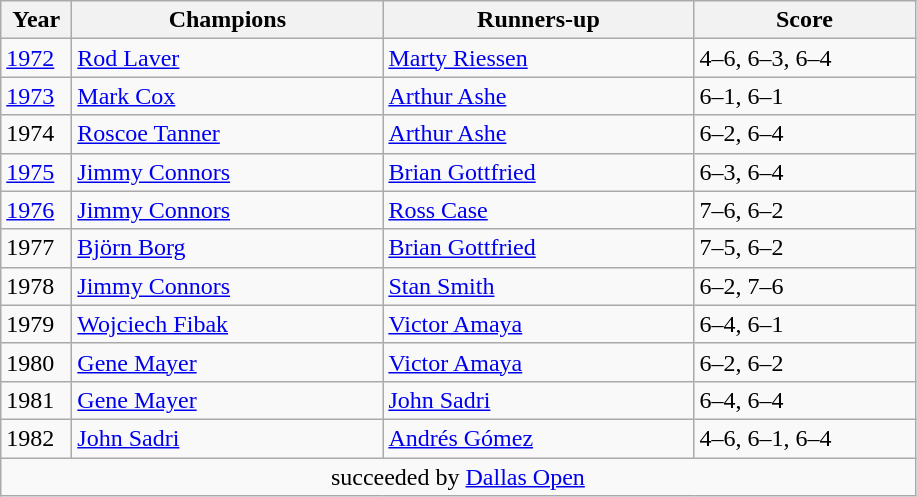<table class=wikitable>
<tr>
<th style="width:40px">Year</th>
<th style="width:200px">Champions</th>
<th style="width:200px">Runners-up</th>
<th style="width:140px" class="unsortable">Score</th>
</tr>
<tr>
<td><a href='#'>1972</a></td>
<td> <a href='#'>Rod Laver</a></td>
<td> <a href='#'>Marty Riessen</a></td>
<td>4–6, 6–3, 6–4</td>
</tr>
<tr>
<td><a href='#'>1973</a></td>
<td> <a href='#'>Mark Cox</a></td>
<td> <a href='#'>Arthur Ashe</a></td>
<td>6–1, 6–1</td>
</tr>
<tr>
<td>1974</td>
<td> <a href='#'>Roscoe Tanner</a></td>
<td> <a href='#'>Arthur Ashe</a></td>
<td>6–2, 6–4</td>
</tr>
<tr>
<td><a href='#'>1975</a></td>
<td> <a href='#'>Jimmy Connors</a></td>
<td> <a href='#'>Brian Gottfried</a></td>
<td>6–3, 6–4</td>
</tr>
<tr>
<td><a href='#'>1976</a></td>
<td> <a href='#'>Jimmy Connors</a></td>
<td> <a href='#'>Ross Case</a></td>
<td>7–6, 6–2</td>
</tr>
<tr>
<td>1977</td>
<td> <a href='#'>Björn Borg</a></td>
<td> <a href='#'>Brian Gottfried</a></td>
<td>7–5, 6–2</td>
</tr>
<tr>
<td>1978</td>
<td> <a href='#'>Jimmy Connors</a></td>
<td> <a href='#'>Stan Smith</a></td>
<td>6–2, 7–6</td>
</tr>
<tr>
<td>1979</td>
<td> <a href='#'>Wojciech Fibak</a></td>
<td> <a href='#'>Victor Amaya</a></td>
<td>6–4, 6–1</td>
</tr>
<tr>
<td>1980</td>
<td> <a href='#'>Gene Mayer</a></td>
<td> <a href='#'>Victor Amaya</a></td>
<td>6–2, 6–2</td>
</tr>
<tr>
<td>1981</td>
<td> <a href='#'>Gene Mayer</a></td>
<td> <a href='#'>John Sadri</a></td>
<td>6–4, 6–4</td>
</tr>
<tr>
<td>1982</td>
<td> <a href='#'>John Sadri</a></td>
<td> <a href='#'>Andrés Gómez</a></td>
<td>4–6, 6–1, 6–4</td>
</tr>
<tr>
<td colspan=4 align=center>succeeded by <a href='#'>Dallas Open</a></td>
</tr>
</table>
